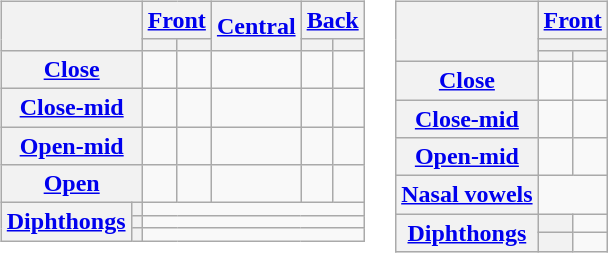<table>
<tr style="vertical-align: top;">
<td><br><table class="wikitable" style="text-align: center;">
<tr>
<th rowspan="2" colspan="2"></th>
<th colspan="2"><a href='#'>Front</a></th>
<th rowspan="2"><a href='#'>Central</a></th>
<th colspan="2"><a href='#'>Back</a></th>
</tr>
<tr>
<th></th>
<th></th>
<th></th>
<th></th>
</tr>
<tr>
<th colspan="2"><a href='#'>Close</a></th>
<td></td>
<td></td>
<td></td>
<td></td>
<td></td>
</tr>
<tr>
<th colspan="2"><a href='#'>Close-mid</a></th>
<td></td>
<td></td>
<td></td>
<td></td>
<td></td>
</tr>
<tr>
<th colspan="2"><a href='#'>Open-mid</a></th>
<td></td>
<td></td>
<td></td>
<td></td>
<td></td>
</tr>
<tr>
<th colspan="2"><a href='#'>Open</a></th>
<td></td>
<td></td>
<td></td>
<td></td>
<td></td>
</tr>
<tr align="center">
<th rowspan="3"><a href='#'>Diphthongs</a></th>
<th></th>
<td colspan="5"></td>
</tr>
<tr>
<th></th>
<td colspan="5"></td>
</tr>
<tr>
<th></th>
<td colspan="5"></td>
</tr>
</table>
</td>
<td valign="top"><br><table class="wikitable" style="text-align: center">
<tr>
<th rowspan="3"></th>
<th colspan="2"><a href='#'>Front</a></th>
</tr>
<tr>
<th colspan="2"></th>
</tr>
<tr>
<th></th>
<th></th>
</tr>
<tr align="center">
<th><a href='#'>Close</a></th>
<td></td>
<td></td>
</tr>
<tr align="center">
<th><a href='#'>Close-mid</a></th>
<td></td>
<td></td>
</tr>
<tr align="center">
<th><a href='#'>Open-mid</a></th>
<td></td>
<td></td>
</tr>
<tr align="center">
<th><a href='#'>Nasal vowels</a></th>
<td colspan="2"></td>
</tr>
<tr align="center">
<th rowspan="2"><a href='#'>Diphthongs</a></th>
<th></th>
<td colspan="2"></td>
</tr>
<tr>
<th></th>
<td colspan="2"></td>
</tr>
</table>
</td>
</tr>
</table>
